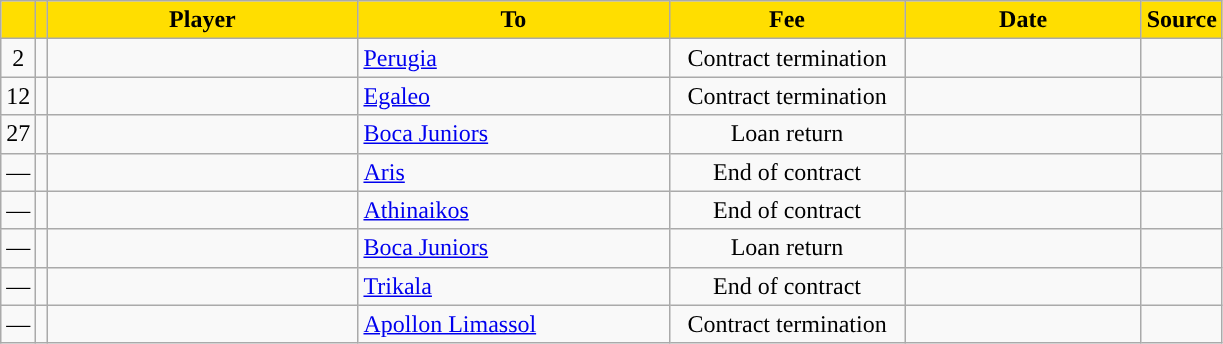<table class="wikitable sortable">
<tr>
<th style="background:#FFDE00"></th>
<th style="background:#FFDE00"></th>
<th width=200 style="background:#FFDE00">Player</th>
<th width=200 style="background:#FFDE00">To</th>
<th width=150 style="background:#FFDE00">Fee</th>
<th width=150 style="background:#FFDE00">Date</th>
<th style="background:#FFDE00">Source</th>
</tr>
<tr>
<td align=center>2</td>
<td align=center></td>
<td></td>
<td> <a href='#'>Perugia</a></td>
<td align=center>Contract termination</td>
<td align=center></td>
<td align=center></td>
</tr>
<tr>
<td align=center>12</td>
<td align=center></td>
<td></td>
<td> <a href='#'>Egaleo</a></td>
<td align=center>Contract termination</td>
<td align=center></td>
<td align=center></td>
</tr>
<tr>
<td align=center>27</td>
<td align=center></td>
<td></td>
<td> <a href='#'>Boca Juniors</a></td>
<td align=center>Loan return</td>
<td align=center></td>
<td align=center></td>
</tr>
<tr>
<td align=center>—</td>
<td align=center></td>
<td></td>
<td> <a href='#'>Aris</a></td>
<td align=center>End of contract</td>
<td align=center></td>
<td align=center></td>
</tr>
<tr>
<td align=center>—</td>
<td align=center></td>
<td></td>
<td> <a href='#'>Athinaikos</a></td>
<td align=center>End of contract</td>
<td align=center></td>
<td align=center></td>
</tr>
<tr>
<td align=center>—</td>
<td align=center></td>
<td></td>
<td> <a href='#'>Boca Juniors</a></td>
<td align=center>Loan return</td>
<td align=center></td>
<td align=center></td>
</tr>
<tr>
<td align=center>—</td>
<td align=center></td>
<td></td>
<td> <a href='#'>Trikala</a></td>
<td align=center>End of contract</td>
<td align=center></td>
<td align=center></td>
</tr>
<tr>
<td align=center>—</td>
<td align=center></td>
<td></td>
<td> <a href='#'>Apollon Limassol</a></td>
<td align=center>Contract termination</td>
<td align=center></td>
<td align=center></td>
</tr>
</table>
